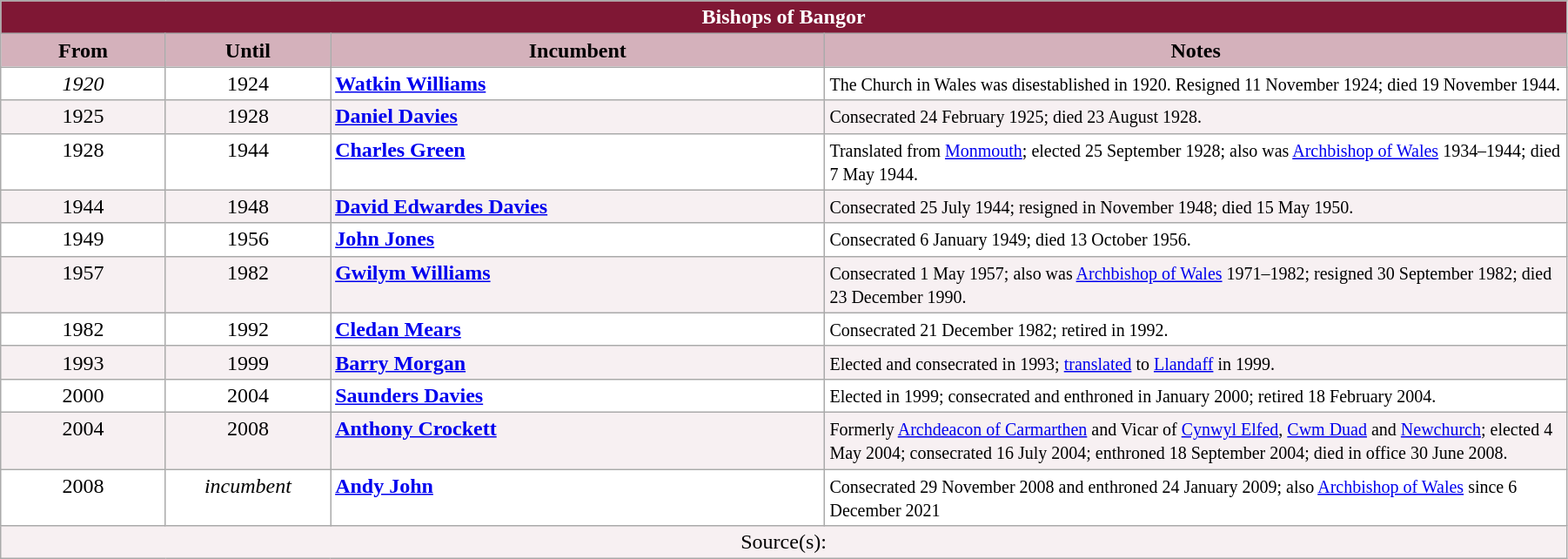<table class="wikitable" style="width:95%;" border="1" cellpadding="2">
<tr>
<th colspan="4" style="background-color: #7F1734; color: white;">Bishops of Bangor</th>
</tr>
<tr>
<th style="background-color: #D4B1BB; width: 10%;">From</th>
<th style="background-color: #D4B1BB; width: 10%;">Until</th>
<th style="background-color: #D4B1BB; width: 30%;">Incumbent</th>
<th style="background-color: #D4B1BB; width: 45%;">Notes</th>
</tr>
<tr valign="top" style="background-color: white;">
<td style="text-align: center;"><em>1920</em></td>
<td style="text-align: center;">1924</td>
<td> <strong><a href='#'>Watkin Williams</a></strong></td>
<td><small>The Church in Wales was disestablished in 1920. Resigned 11 November 1924; died 19 November 1944.</small></td>
</tr>
<tr valign="top" style="background-color: #F7F0F2;">
<td style="text-align: center;">1925</td>
<td style="text-align: center;">1928</td>
<td> <strong><a href='#'>Daniel Davies</a></strong></td>
<td><small>Consecrated 24 February 1925; died 23 August 1928.</small></td>
</tr>
<tr valign="top" style="background-color: white;">
<td style="text-align: center;">1928</td>
<td style="text-align: center;">1944</td>
<td> <strong><a href='#'>Charles Green</a></strong></td>
<td><small>Translated from <a href='#'>Monmouth</a>; elected 25 September 1928; also was <a href='#'>Archbishop of Wales</a> 1934–1944; died 7 May 1944.</small></td>
</tr>
<tr valign="top" style="background-color: #F7F0F2;">
<td style="text-align: center;">1944</td>
<td style="text-align: center;">1948</td>
<td> <strong><a href='#'>David Edwardes Davies</a></strong></td>
<td><small>Consecrated 25 July 1944; resigned in November 1948; died 15 May 1950.</small></td>
</tr>
<tr valign="top" style="background-color: white;">
<td style="text-align: center;">1949</td>
<td style="text-align: center;">1956</td>
<td> <strong><a href='#'>John Jones</a></strong></td>
<td><small>Consecrated 6 January 1949; died 13 October 1956.</small></td>
</tr>
<tr valign="top" style="background-color: #F7F0F2;">
<td style="text-align: center;">1957</td>
<td style="text-align: center;">1982</td>
<td> <strong><a href='#'>Gwilym Williams</a></strong></td>
<td><small>Consecrated 1 May 1957; also was <a href='#'>Archbishop of Wales</a> 1971–1982; resigned 30 September 1982; died 23 December 1990.</small></td>
</tr>
<tr valign="top" style="background-color: white;">
<td style="text-align: center;">1982</td>
<td style="text-align: center;">1992</td>
<td> <strong><a href='#'>Cledan Mears</a></strong></td>
<td><small>Consecrated 21 December 1982; retired in 1992.</small></td>
</tr>
<tr valign="top" style="background-color: #F7F0F2;">
<td style="text-align: center;">1993</td>
<td style="text-align: center;">1999</td>
<td> <strong><a href='#'>Barry Morgan</a></strong></td>
<td><small>Elected and consecrated in 1993; <a href='#'>translated</a> to <a href='#'>Llandaff</a> in 1999.</small></td>
</tr>
<tr valign="top" style="background-color: white;">
<td style="text-align: center;">2000</td>
<td style="text-align: center;">2004</td>
<td> <strong><a href='#'>Saunders Davies</a></strong></td>
<td><small>Elected in 1999; consecrated and enthroned in January 2000; retired 18 February 2004.</small></td>
</tr>
<tr valign="top" style="background-color: #F7F0F2;">
<td style="text-align: center;">2004</td>
<td style="text-align: center;">2008</td>
<td> <strong><a href='#'>Anthony Crockett</a></strong></td>
<td><small>Formerly <a href='#'>Archdeacon of Carmarthen</a> and Vicar of <a href='#'>Cynwyl Elfed</a>, <a href='#'>Cwm Duad</a> and <a href='#'>Newchurch</a>; elected 4 May 2004; consecrated 16 July 2004; enthroned 18 September 2004; died in office 30 June 2008.</small></td>
</tr>
<tr valign="top" style="background-color: white;">
<td style="text-align: center;">2008</td>
<td style="text-align: center;"><em>incumbent</em></td>
<td><strong><a href='#'>Andy John</a></strong></td>
<td><small>Consecrated 29 November 2008 and enthroned 24 January 2009; also <a href='#'>Archbishop of Wales</a> since 6 December 2021</small></td>
</tr>
<tr valign="top" style="background-color: #F7F0F2;">
<td colspan="4" style="text-align: center;">Source(s):</td>
</tr>
</table>
